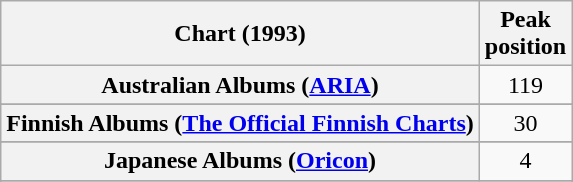<table class="wikitable plainrowheaders sortable" style="text-align:center;">
<tr>
<th>Chart (1993)</th>
<th>Peak<br>position</th>
</tr>
<tr>
<th scope="row">Australian Albums (<a href='#'>ARIA</a>)</th>
<td align="center">119</td>
</tr>
<tr>
</tr>
<tr>
<th scope="row">Finnish Albums (<a href='#'>The Official Finnish Charts</a>)</th>
<td align="center">30</td>
</tr>
<tr>
</tr>
<tr>
<th scope="row">Japanese Albums (<a href='#'>Oricon</a>)</th>
<td align="center">4</td>
</tr>
<tr>
</tr>
<tr>
</tr>
<tr>
</tr>
<tr>
</tr>
</table>
